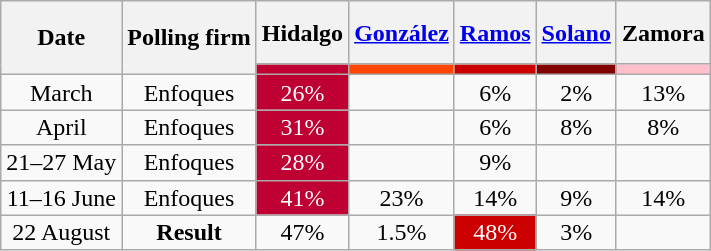<table class="wikitable" style="text-align:center; font-size:100%; line-height:16px">
<tr style="height:42px;">
<th rowspan=2 class="unsortable">Date</th>
<th rowspan=2>Polling firm</th>
<th>Hidalgo</th>
<th><a href='#'>González</a></th>
<th><a href='#'>Ramos</a></th>
<th><a href='#'>Solano</a></th>
<th>Zamora</th>
</tr>
<tr>
<td bgcolor=#BE0032></td>
<td bgcolor=#FF4500></td>
<td bgcolor=#CC0000></td>
<td bgcolor=#820000></td>
<td bgcolor=pink></td>
</tr>
<tr>
<td>March</td>
<td>Enfoques</td>
<td 2align="center" style="background:#BE0032; color:white;">26%</td>
<td></td>
<td>6%</td>
<td>2%</td>
<td>13%</td>
</tr>
<tr>
<td>April</td>
<td>Enfoques</td>
<td 2align="center" style="background:#BE0032; color:white;">31%</td>
<td></td>
<td>6%</td>
<td>8%</td>
<td>8%</td>
</tr>
<tr>
<td>21–27 May</td>
<td>Enfoques</td>
<td 2align="center" style="background:#BE0032; color:white;">28%</td>
<td></td>
<td>9%</td>
<td></td>
<td></td>
</tr>
<tr>
<td>11–16 June</td>
<td>Enfoques</td>
<td 2align="center" style="background:#BE0032; color:white;">41%</td>
<td>23%</td>
<td>14%</td>
<td>9%</td>
<td>14%</td>
</tr>
<tr>
<td>22 August</td>
<td><strong>Result</strong></td>
<td>47%</td>
<td>1.5%</td>
<td 2align="center" style="background:#CC0000; color:white;">48%</td>
<td>3%</td>
</tr>
</table>
